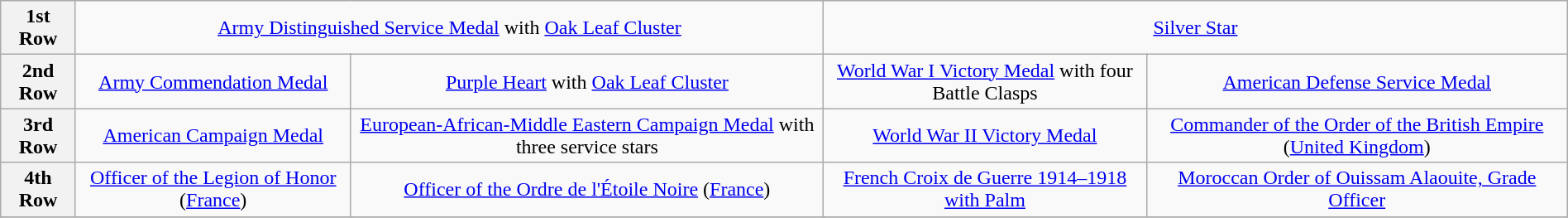<table class="wikitable" style="margin:1em auto; text-align:center;">
<tr>
<th>1st Row</th>
<td colspan="8"><a href='#'>Army Distinguished Service Medal</a> with <a href='#'>Oak Leaf Cluster</a></td>
<td colspan="7"><a href='#'>Silver Star</a></td>
</tr>
<tr>
<th>2nd Row</th>
<td colspan="4"><a href='#'>Army Commendation Medal</a></td>
<td colspan="4"><a href='#'>Purple Heart</a> with <a href='#'>Oak Leaf Cluster</a></td>
<td colspan="4"><a href='#'>World War I Victory Medal</a> with four Battle Clasps</td>
<td colspan="4"><a href='#'>American Defense Service Medal</a></td>
</tr>
<tr>
<th>3rd Row</th>
<td colspan="4"><a href='#'>American Campaign Medal</a></td>
<td colspan="4"><a href='#'>European-African-Middle Eastern Campaign Medal</a> with three service stars</td>
<td colspan="4"><a href='#'>World War II Victory Medal</a></td>
<td colspan="4"><a href='#'>Commander of the Order of the British Empire</a> (<a href='#'>United Kingdom</a>)</td>
</tr>
<tr>
<th>4th Row</th>
<td colspan="4"><a href='#'>Officer of the Legion of Honor</a> (<a href='#'>France</a>)</td>
<td colspan="4"><a href='#'>Officer of the Ordre de l'Étoile Noire</a> (<a href='#'>France</a>)</td>
<td colspan="4"><a href='#'>French Croix de Guerre 1914–1918 with Palm</a></td>
<td colspan="4"><a href='#'>Moroccan Order of Ouissam Alaouite, Grade Officer</a></td>
</tr>
<tr>
</tr>
</table>
